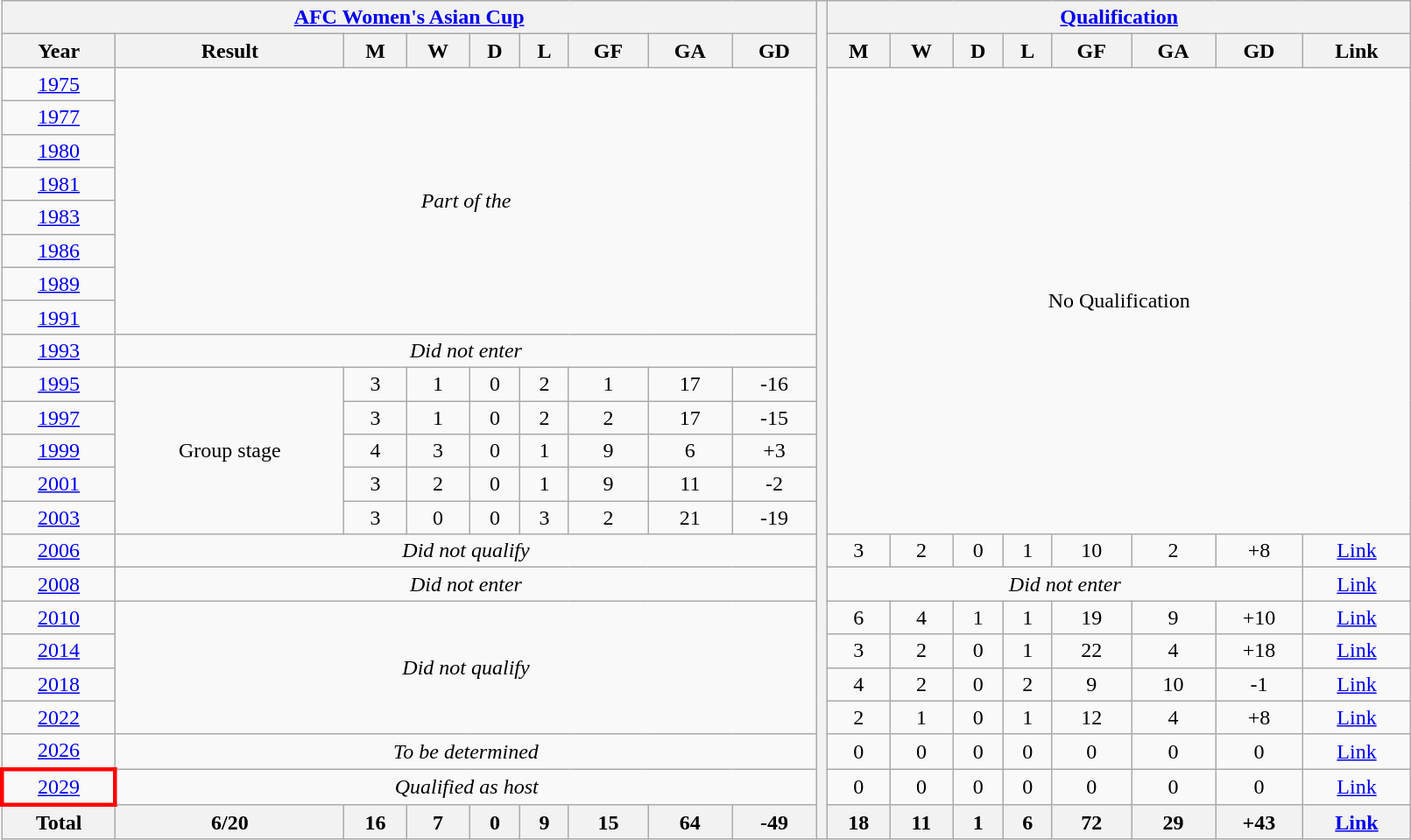<table class="wikitable" style="text-align: center; width:85%;">
<tr>
<th colspan=9><a href='#'>AFC Women's Asian Cup</a></th>
<th width=1 rowspan=25></th>
<th colspan=8><a href='#'>Qualification</a></th>
</tr>
<tr>
<th>Year</th>
<th>Result</th>
<th>M</th>
<th>W</th>
<th>D</th>
<th>L</th>
<th>GF</th>
<th>GA</th>
<th>GD</th>
<th>M</th>
<th>W</th>
<th>D</th>
<th>L</th>
<th>GF</th>
<th>GA</th>
<th>GD</th>
<th>Link</th>
</tr>
<tr>
<td> <a href='#'>1975</a></td>
<td colspan=8 rowspan=8><em>Part of the </em></td>
<td colspan=8 rowspan=14>No Qualification</td>
</tr>
<tr>
<td> <a href='#'>1977</a></td>
</tr>
<tr>
<td> <a href='#'>1980</a></td>
</tr>
<tr>
<td> <a href='#'>1981</a></td>
</tr>
<tr>
<td> <a href='#'>1983</a></td>
</tr>
<tr>
<td> <a href='#'>1986</a></td>
</tr>
<tr>
<td> <a href='#'>1989</a></td>
</tr>
<tr>
<td> <a href='#'>1991</a></td>
</tr>
<tr>
<td> <a href='#'>1993</a></td>
<td colspan=8><em>Did not enter</em></td>
</tr>
<tr>
<td> <a href='#'>1995</a></td>
<td rowspan=5>Group stage</td>
<td>3</td>
<td>1</td>
<td>0</td>
<td>2</td>
<td>1</td>
<td>17</td>
<td>-16</td>
</tr>
<tr>
<td> <a href='#'>1997</a></td>
<td>3</td>
<td>1</td>
<td>0</td>
<td>2</td>
<td>2</td>
<td>17</td>
<td>-15</td>
</tr>
<tr>
<td> <a href='#'>1999</a></td>
<td>4</td>
<td>3</td>
<td>0</td>
<td>1</td>
<td>9</td>
<td>6</td>
<td>+3</td>
</tr>
<tr>
<td> <a href='#'>2001</a></td>
<td>3</td>
<td>2</td>
<td>0</td>
<td>1</td>
<td>9</td>
<td>11</td>
<td>-2</td>
</tr>
<tr>
<td> <a href='#'>2003</a></td>
<td>3</td>
<td>0</td>
<td>0</td>
<td>3</td>
<td>2</td>
<td>21</td>
<td>-19</td>
</tr>
<tr>
<td> <a href='#'>2006</a></td>
<td colspan=8><em>Did not qualify</em></td>
<td>3</td>
<td>2</td>
<td>0</td>
<td>1</td>
<td>10</td>
<td>2</td>
<td>+8</td>
<td><a href='#'>Link</a></td>
</tr>
<tr>
<td> <a href='#'>2008</a></td>
<td colspan=8><em>Did not enter</em></td>
<td colspan=7><em>Did not enter</em></td>
<td><a href='#'>Link</a></td>
</tr>
<tr>
<td> <a href='#'>2010</a></td>
<td colspan=8 rowspan=4><em>Did not qualify</em></td>
<td>6</td>
<td>4</td>
<td>1</td>
<td>1</td>
<td>19</td>
<td>9</td>
<td>+10</td>
<td><a href='#'>Link</a></td>
</tr>
<tr>
<td> <a href='#'>2014</a></td>
<td>3</td>
<td>2</td>
<td>0</td>
<td>1</td>
<td>22</td>
<td>4</td>
<td>+18</td>
<td><a href='#'>Link</a></td>
</tr>
<tr>
<td> <a href='#'>2018</a></td>
<td>4</td>
<td>2</td>
<td>0</td>
<td>2</td>
<td>9</td>
<td>10</td>
<td>-1</td>
<td><a href='#'>Link</a></td>
</tr>
<tr>
<td> <a href='#'>2022</a></td>
<td>2</td>
<td>1</td>
<td>0</td>
<td>1</td>
<td>12</td>
<td>4</td>
<td>+8</td>
<td><a href='#'>Link</a></td>
</tr>
<tr>
<td> <a href='#'>2026</a></td>
<td colspan=8><em>To be determined</em></td>
<td>0</td>
<td>0</td>
<td>0</td>
<td>0</td>
<td>0</td>
<td>0</td>
<td>0</td>
<td><a href='#'>Link</a></td>
</tr>
<tr>
<td style="border: 3px solid red"> <a href='#'>2029</a></td>
<td colspan=8><em>Qualified as host</em></td>
<td>0</td>
<td>0</td>
<td>0</td>
<td>0</td>
<td>0</td>
<td>0</td>
<td>0</td>
<td><a href='#'>Link</a></td>
</tr>
<tr>
<th>Total</th>
<th>6/20</th>
<th>16</th>
<th>7</th>
<th>0</th>
<th>9</th>
<th>15</th>
<th>64</th>
<th>-49</th>
<th>18</th>
<th>11</th>
<th>1</th>
<th>6</th>
<th>72</th>
<th>29</th>
<th>+43</th>
<th><a href='#'>Link</a></th>
</tr>
</table>
